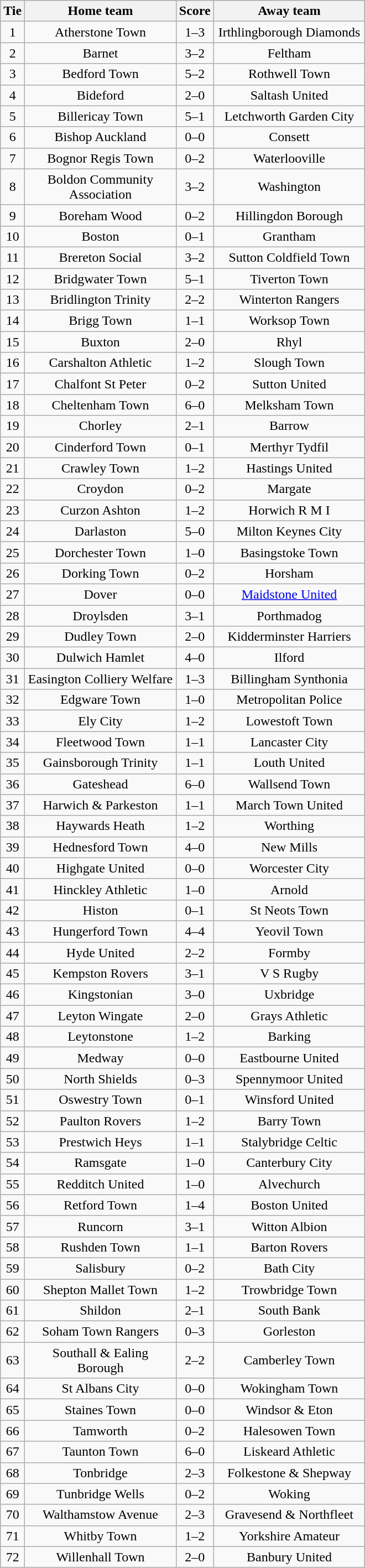<table class="wikitable" style="text-align:center;">
<tr>
<th width=20>Tie</th>
<th width=175>Home team</th>
<th width=20>Score</th>
<th width=175>Away team</th>
</tr>
<tr>
<td>1</td>
<td>Atherstone Town</td>
<td>1–3</td>
<td>Irthlingborough Diamonds</td>
</tr>
<tr>
<td>2</td>
<td>Barnet</td>
<td>3–2</td>
<td>Feltham</td>
</tr>
<tr>
<td>3</td>
<td>Bedford Town</td>
<td>5–2</td>
<td>Rothwell Town</td>
</tr>
<tr>
<td>4</td>
<td>Bideford</td>
<td>2–0</td>
<td>Saltash United</td>
</tr>
<tr>
<td>5</td>
<td>Billericay Town</td>
<td>5–1</td>
<td>Letchworth Garden City</td>
</tr>
<tr>
<td>6</td>
<td>Bishop Auckland</td>
<td>0–0</td>
<td>Consett</td>
</tr>
<tr>
<td>7</td>
<td>Bognor Regis Town</td>
<td>0–2</td>
<td>Waterlooville</td>
</tr>
<tr>
<td>8</td>
<td>Boldon Community Association</td>
<td>3–2</td>
<td>Washington</td>
</tr>
<tr>
<td>9</td>
<td>Boreham Wood</td>
<td>0–2</td>
<td>Hillingdon Borough</td>
</tr>
<tr>
<td>10</td>
<td>Boston</td>
<td>0–1</td>
<td>Grantham</td>
</tr>
<tr>
<td>11</td>
<td>Brereton Social</td>
<td>3–2</td>
<td>Sutton Coldfield Town</td>
</tr>
<tr>
<td>12</td>
<td>Bridgwater Town</td>
<td>5–1</td>
<td>Tiverton Town</td>
</tr>
<tr>
<td>13</td>
<td>Bridlington Trinity</td>
<td>2–2</td>
<td>Winterton Rangers</td>
</tr>
<tr>
<td>14</td>
<td>Brigg Town</td>
<td>1–1</td>
<td>Worksop Town</td>
</tr>
<tr>
<td>15</td>
<td>Buxton</td>
<td>2–0</td>
<td>Rhyl</td>
</tr>
<tr>
<td>16</td>
<td>Carshalton Athletic</td>
<td>1–2</td>
<td>Slough Town</td>
</tr>
<tr>
<td>17</td>
<td>Chalfont St Peter</td>
<td>0–2</td>
<td>Sutton United</td>
</tr>
<tr>
<td>18</td>
<td>Cheltenham Town</td>
<td>6–0</td>
<td>Melksham Town</td>
</tr>
<tr>
<td>19</td>
<td>Chorley</td>
<td>2–1</td>
<td>Barrow</td>
</tr>
<tr>
<td>20</td>
<td>Cinderford Town</td>
<td>0–1</td>
<td>Merthyr Tydfil</td>
</tr>
<tr>
<td>21</td>
<td>Crawley Town</td>
<td>1–2</td>
<td>Hastings United</td>
</tr>
<tr>
<td>22</td>
<td>Croydon</td>
<td>0–2</td>
<td>Margate</td>
</tr>
<tr>
<td>23</td>
<td>Curzon Ashton</td>
<td>1–2</td>
<td>Horwich R M I</td>
</tr>
<tr>
<td>24</td>
<td>Darlaston</td>
<td>5–0</td>
<td>Milton Keynes City</td>
</tr>
<tr>
<td>25</td>
<td>Dorchester Town</td>
<td>1–0</td>
<td>Basingstoke Town</td>
</tr>
<tr>
<td>26</td>
<td>Dorking Town</td>
<td>0–2</td>
<td>Horsham</td>
</tr>
<tr>
<td>27</td>
<td>Dover</td>
<td>0–0</td>
<td><a href='#'>Maidstone United</a></td>
</tr>
<tr>
<td>28</td>
<td>Droylsden</td>
<td>3–1</td>
<td>Porthmadog</td>
</tr>
<tr>
<td>29</td>
<td>Dudley Town</td>
<td>2–0</td>
<td>Kidderminster Harriers</td>
</tr>
<tr>
<td>30</td>
<td>Dulwich Hamlet</td>
<td>4–0</td>
<td>Ilford</td>
</tr>
<tr>
<td>31</td>
<td>Easington Colliery Welfare</td>
<td>1–3</td>
<td>Billingham Synthonia</td>
</tr>
<tr>
<td>32</td>
<td>Edgware Town</td>
<td>1–0</td>
<td>Metropolitan Police</td>
</tr>
<tr>
<td>33</td>
<td>Ely City</td>
<td>1–2</td>
<td>Lowestoft Town</td>
</tr>
<tr>
<td>34</td>
<td>Fleetwood Town</td>
<td>1–1</td>
<td>Lancaster City</td>
</tr>
<tr>
<td>35</td>
<td>Gainsborough Trinity</td>
<td>1–1</td>
<td>Louth United</td>
</tr>
<tr>
<td>36</td>
<td>Gateshead</td>
<td>6–0</td>
<td>Wallsend Town</td>
</tr>
<tr>
<td>37</td>
<td>Harwich & Parkeston</td>
<td>1–1</td>
<td>March Town United</td>
</tr>
<tr>
<td>38</td>
<td>Haywards Heath</td>
<td>1–2</td>
<td>Worthing</td>
</tr>
<tr>
<td>39</td>
<td>Hednesford Town</td>
<td>4–0</td>
<td>New Mills</td>
</tr>
<tr>
<td>40</td>
<td>Highgate United</td>
<td>0–0</td>
<td>Worcester City</td>
</tr>
<tr>
<td>41</td>
<td>Hinckley Athletic</td>
<td>1–0</td>
<td>Arnold</td>
</tr>
<tr>
<td>42</td>
<td>Histon</td>
<td>0–1</td>
<td>St Neots Town</td>
</tr>
<tr>
<td>43</td>
<td>Hungerford Town</td>
<td>4–4</td>
<td>Yeovil Town</td>
</tr>
<tr>
<td>44</td>
<td>Hyde United</td>
<td>2–2</td>
<td>Formby</td>
</tr>
<tr>
<td>45</td>
<td>Kempston Rovers</td>
<td>3–1</td>
<td>V S Rugby</td>
</tr>
<tr>
<td>46</td>
<td>Kingstonian</td>
<td>3–0</td>
<td>Uxbridge</td>
</tr>
<tr>
<td>47</td>
<td>Leyton Wingate</td>
<td>2–0</td>
<td>Grays Athletic</td>
</tr>
<tr>
<td>48</td>
<td>Leytonstone</td>
<td>1–2</td>
<td>Barking</td>
</tr>
<tr>
<td>49</td>
<td>Medway</td>
<td>0–0</td>
<td>Eastbourne United</td>
</tr>
<tr>
<td>50</td>
<td>North Shields</td>
<td>0–3</td>
<td>Spennymoor United</td>
</tr>
<tr>
<td>51</td>
<td>Oswestry Town</td>
<td>0–1</td>
<td>Winsford United</td>
</tr>
<tr>
<td>52</td>
<td>Paulton Rovers</td>
<td>1–2</td>
<td>Barry Town</td>
</tr>
<tr>
<td>53</td>
<td>Prestwich Heys</td>
<td>1–1</td>
<td>Stalybridge Celtic</td>
</tr>
<tr>
<td>54</td>
<td>Ramsgate</td>
<td>1–0</td>
<td>Canterbury City</td>
</tr>
<tr>
<td>55</td>
<td>Redditch United</td>
<td>1–0</td>
<td>Alvechurch</td>
</tr>
<tr>
<td>56</td>
<td>Retford Town</td>
<td>1–4</td>
<td>Boston United</td>
</tr>
<tr>
<td>57</td>
<td>Runcorn</td>
<td>3–1</td>
<td>Witton Albion</td>
</tr>
<tr>
<td>58</td>
<td>Rushden Town</td>
<td>1–1</td>
<td>Barton Rovers</td>
</tr>
<tr>
<td>59</td>
<td>Salisbury</td>
<td>0–2</td>
<td>Bath City</td>
</tr>
<tr>
<td>60</td>
<td>Shepton Mallet Town</td>
<td>1–2</td>
<td>Trowbridge Town</td>
</tr>
<tr>
<td>61</td>
<td>Shildon</td>
<td>2–1</td>
<td>South Bank</td>
</tr>
<tr>
<td>62</td>
<td>Soham Town Rangers</td>
<td>0–3</td>
<td>Gorleston</td>
</tr>
<tr>
<td>63</td>
<td>Southall & Ealing Borough</td>
<td>2–2</td>
<td>Camberley Town</td>
</tr>
<tr>
<td>64</td>
<td>St Albans City</td>
<td>0–0</td>
<td>Wokingham Town</td>
</tr>
<tr>
<td>65</td>
<td>Staines Town</td>
<td>0–0</td>
<td>Windsor & Eton</td>
</tr>
<tr>
<td>66</td>
<td>Tamworth</td>
<td>0–2</td>
<td>Halesowen Town</td>
</tr>
<tr>
<td>67</td>
<td>Taunton Town</td>
<td>6–0</td>
<td>Liskeard Athletic</td>
</tr>
<tr>
<td>68</td>
<td>Tonbridge</td>
<td>2–3</td>
<td>Folkestone & Shepway</td>
</tr>
<tr>
<td>69</td>
<td>Tunbridge Wells</td>
<td>0–2</td>
<td>Woking</td>
</tr>
<tr>
<td>70</td>
<td>Walthamstow Avenue</td>
<td>2–3</td>
<td>Gravesend & Northfleet</td>
</tr>
<tr>
<td>71</td>
<td>Whitby Town</td>
<td>1–2</td>
<td>Yorkshire Amateur</td>
</tr>
<tr>
<td>72</td>
<td>Willenhall Town</td>
<td>2–0</td>
<td>Banbury United</td>
</tr>
</table>
